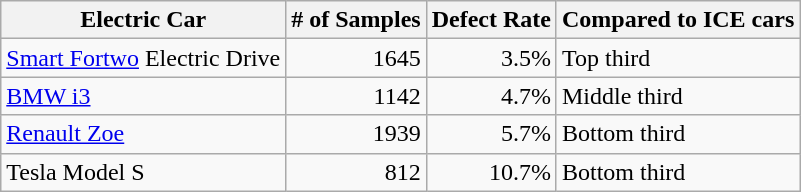<table class="wikitable sortable">
<tr>
<th>Electric Car</th>
<th># of Samples</th>
<th>Defect Rate</th>
<th>Compared to ICE cars</th>
</tr>
<tr>
<td><a href='#'>Smart Fortwo</a> Electric Drive</td>
<td align=right>1645</td>
<td align=right>3.5%</td>
<td>Top third</td>
</tr>
<tr>
<td><a href='#'>BMW i3</a></td>
<td align=right>1142</td>
<td align=right>4.7%</td>
<td>Middle third</td>
</tr>
<tr>
<td><a href='#'>Renault Zoe</a></td>
<td align=right>1939</td>
<td align=right>5.7%</td>
<td>Bottom third</td>
</tr>
<tr>
<td>Tesla Model S</td>
<td align=right>812</td>
<td align=right>10.7%</td>
<td>Bottom third</td>
</tr>
</table>
